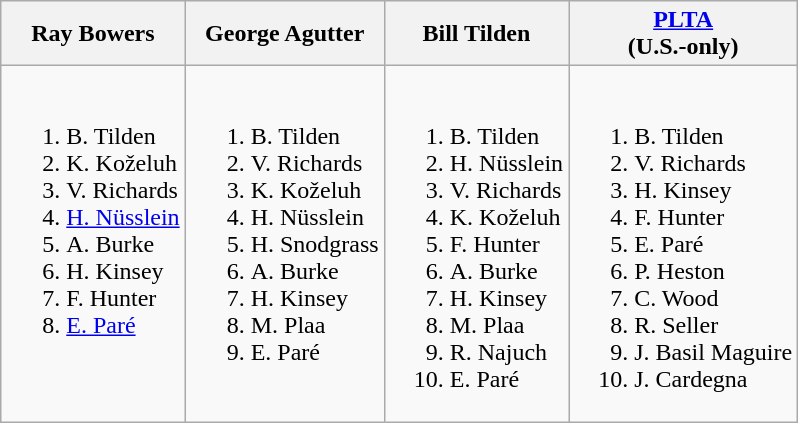<table class="wikitable">
<tr>
<th>Ray Bowers</th>
<th>George Agutter</th>
<th>Bill Tilden</th>
<th><a href='#'>PLTA</a><br>(U.S.-only)</th>
</tr>
<tr style="vertical-align: top;">
<td style="white-space: nowrap;"><br><ol><li> B. Tilden</li><li> K. Koželuh</li><li> V. Richards</li><li> <a href='#'>H. Nüsslein</a></li><li> A. Burke</li><li> H. Kinsey</li><li> F. Hunter</li><li> <a href='#'>E. Paré</a></li></ol></td>
<td style="white-space: nowrap;"><br><ol><li> B. Tilden</li><li> V. Richards</li><li> K. Koželuh</li><li> H. Nüsslein</li><li> H. Snodgrass</li><li> A. Burke</li><li> H. Kinsey</li><li> M. Plaa</li><li> E. Paré</li></ol></td>
<td style="white-space: nowrap;"><br><ol><li> B. Tilden</li><li> H. Nüsslein</li><li> V. Richards</li><li> K. Koželuh</li><li> F. Hunter</li><li> A. Burke</li><li> H. Kinsey</li><li> M. Plaa</li><li> R. Najuch</li><li> E. Paré</li></ol></td>
<td style="white-space: nowrap;"><br><ol><li> B. Tilden</li><li> V. Richards</li><li> H. Kinsey</li><li> F. Hunter</li><li> E. Paré</li><li> P. Heston</li><li> C. Wood</li><li> R. Seller</li><li> J. Basil Maguire</li><li> J. Cardegna</li></ol></td>
</tr>
</table>
